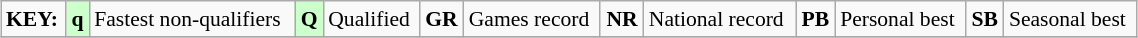<table class="wikitable" style="margin:0.5em auto; font-size:90%;position:relative;" width=60%>
<tr>
<td><strong>KEY:</strong></td>
<td bgcolor=ccffcc align=center><strong>q</strong></td>
<td>Fastest non-qualifiers</td>
<td bgcolor=ccffcc align=center><strong>Q</strong></td>
<td>Qualified</td>
<td align=center><strong>GR</strong></td>
<td>Games record</td>
<td align=center><strong>NR</strong></td>
<td>National record</td>
<td align=center><strong>PB</strong></td>
<td>Personal best</td>
<td align=center><strong>SB</strong></td>
<td>Seasonal best</td>
</tr>
<tr>
</tr>
</table>
